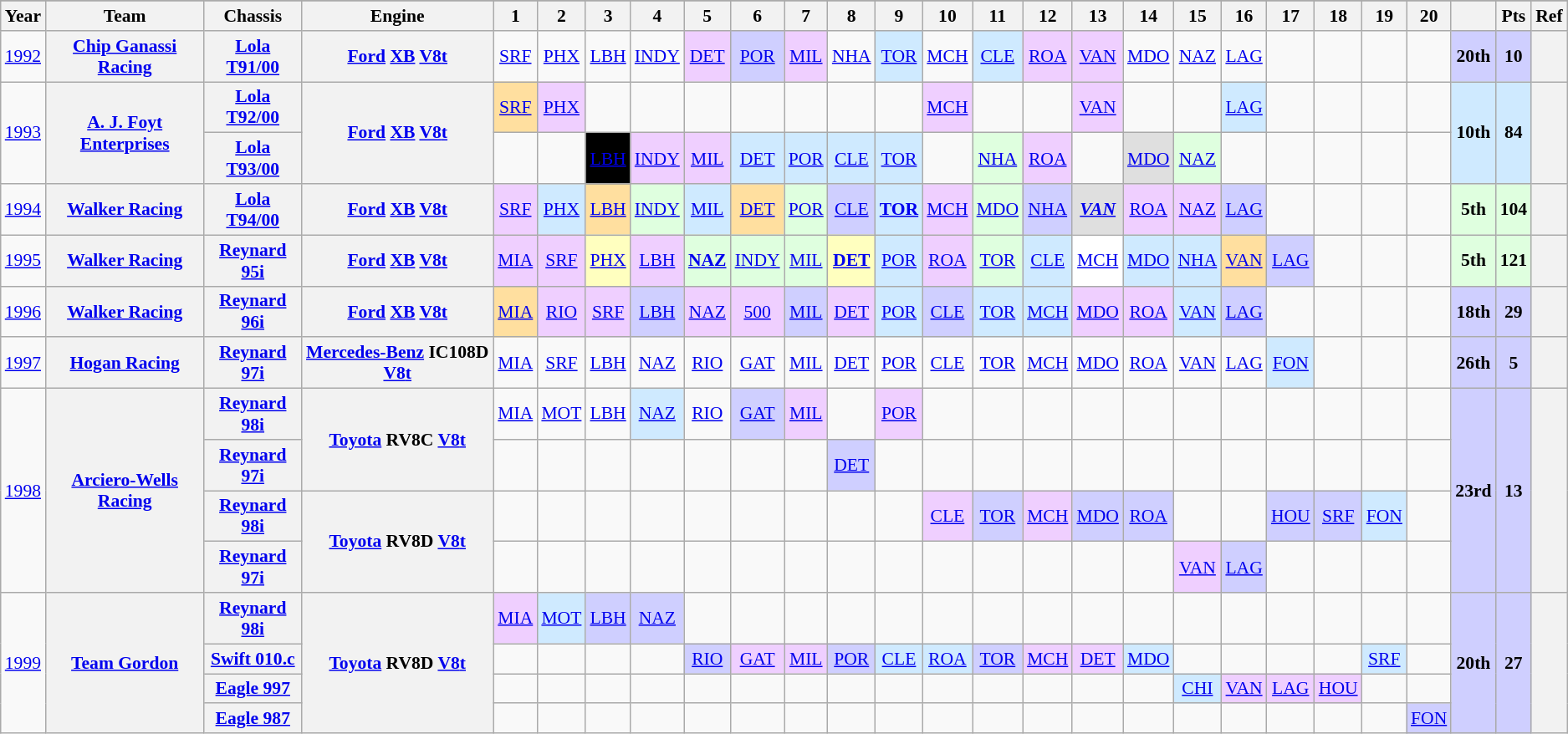<table class="wikitable" style="text-align:center; font-size:90%">
<tr>
</tr>
<tr>
<th>Year</th>
<th>Team</th>
<th>Chassis</th>
<th>Engine</th>
<th>1</th>
<th>2</th>
<th>3</th>
<th>4</th>
<th>5</th>
<th>6</th>
<th>7</th>
<th>8</th>
<th>9</th>
<th>10</th>
<th>11</th>
<th>12</th>
<th>13</th>
<th>14</th>
<th>15</th>
<th>16</th>
<th>17</th>
<th>18</th>
<th>19</th>
<th>20</th>
<th></th>
<th>Pts</th>
<th>Ref</th>
</tr>
<tr>
<td><a href='#'>1992</a></td>
<th><a href='#'>Chip Ganassi Racing</a></th>
<th><a href='#'>Lola T91/00</a></th>
<th><a href='#'>Ford</a> <a href='#'>XB</a> <a href='#'>V8</a><a href='#'>t</a></th>
<td><a href='#'>SRF</a></td>
<td><a href='#'>PHX</a></td>
<td><a href='#'>LBH</a></td>
<td><a href='#'>INDY</a></td>
<td style="background:#EFCFFF;"><a href='#'>DET</a><br></td>
<td style="background:#CFCFFF;"><a href='#'>POR</a><br></td>
<td style="background:#EFCFFF;"><a href='#'>MIL</a><br></td>
<td><a href='#'>NHA</a></td>
<td style="background:#CFEAFF;"><a href='#'>TOR</a><br></td>
<td><a href='#'>MCH</a></td>
<td style="background:#CFEAFF;"><a href='#'>CLE</a><br></td>
<td style="background:#EFCFFF;"><a href='#'>ROA</a><br></td>
<td style="background:#EFCFFF;"><a href='#'>VAN</a><br></td>
<td><a href='#'>MDO</a></td>
<td><a href='#'>NAZ</a></td>
<td><a href='#'>LAG</a></td>
<td></td>
<td></td>
<td></td>
<td></td>
<th style="background:#cfcfff;">20th</th>
<th style="background:#cfcfff;">10</th>
<th></th>
</tr>
<tr>
<td rowspan=2><a href='#'>1993</a></td>
<th rowspan=2><a href='#'>A. J. Foyt Enterprises</a></th>
<th><a href='#'>Lola T92/00</a></th>
<th rowspan=2><a href='#'>Ford</a> <a href='#'>XB</a> <a href='#'>V8</a><a href='#'>t</a></th>
<td style="background:#FFDF9F;"><a href='#'>SRF</a><br></td>
<td style="background:#EFCFFF;"><a href='#'>PHX</a><br></td>
<td></td>
<td></td>
<td></td>
<td></td>
<td></td>
<td></td>
<td></td>
<td style="background:#EFCFFF;"><a href='#'>MCH</a><br></td>
<td></td>
<td></td>
<td style="background:#EFCFFF;"><a href='#'>VAN</a><br></td>
<td></td>
<td></td>
<td style="background:#CFEAFF;"><a href='#'>LAG</a><br></td>
<td></td>
<td></td>
<td></td>
<td></td>
<th rowspan=2 style="background:#cfeaff;">10th</th>
<th rowspan=2 style="background:#cfeaff;">84</th>
<th rowspan=2></th>
</tr>
<tr>
<th><a href='#'>Lola T93/00</a></th>
<td></td>
<td></td>
<td style="background:#000000; color:#ffffff"><a href='#'><span>LBH</span></a><br></td>
<td style="background:#EFCFFF;"><a href='#'>INDY</a><br></td>
<td style="background:#EFCFFF;"><a href='#'>MIL</a><br></td>
<td style="background:#CFEAFF;"><a href='#'>DET</a><br></td>
<td style="background:#CFEAFF;"><a href='#'>POR</a><br></td>
<td style="background:#CFEAFF;"><a href='#'>CLE</a><br></td>
<td style="background:#CFEAFF;"><a href='#'>TOR</a><br></td>
<td></td>
<td style="background:#dfffdf;"><a href='#'>NHA</a><br></td>
<td style="background:#EFCFFF;"><a href='#'>ROA</a><br></td>
<td></td>
<td style="background:#DFDFDF;"><a href='#'>MDO</a><br></td>
<td style="background:#dfffdf;"><a href='#'>NAZ</a><br></td>
<td></td>
<td></td>
<td></td>
<td></td>
<td></td>
</tr>
<tr>
<td><a href='#'>1994</a></td>
<th><a href='#'>Walker Racing</a></th>
<th><a href='#'>Lola T94/00</a></th>
<th><a href='#'>Ford</a> <a href='#'>XB</a> <a href='#'>V8</a><a href='#'>t</a></th>
<td style="background:#EFCFFF;"><a href='#'>SRF</a><br></td>
<td style="background:#CFEAFF;"><a href='#'>PHX</a><br></td>
<td style="background:#FFDF9F;"><a href='#'>LBH</a><br></td>
<td style="background:#dfffdf;"><a href='#'>INDY</a><br></td>
<td style="background:#CFEAFF;"><a href='#'>MIL</a><br></td>
<td style="background:#FFDF9F;"><a href='#'>DET</a><br></td>
<td style="background:#dfffdf;"><a href='#'>POR</a><br></td>
<td style="background:#cfcfff;"><a href='#'>CLE</a><br></td>
<td style="background:#CFEAFF;"><strong><a href='#'>TOR</a></strong><br></td>
<td style="background:#EFCFFF;"><a href='#'>MCH</a><br></td>
<td style="background:#dfffdf;"><a href='#'>MDO</a><br></td>
<td style="background:#cfcfff;"><a href='#'>NHA</a><br></td>
<td style="background:#DFDFDF;"><strong><em><a href='#'>VAN</a></em></strong><br></td>
<td style="background:#EFCFFF;"><a href='#'>ROA</a><br></td>
<td style="background:#EFCFFF;"><a href='#'>NAZ</a><br></td>
<td style="background:#cfcfff;"><a href='#'>LAG</a><br></td>
<td></td>
<td></td>
<td></td>
<td></td>
<th style="background:#dfffdf;">5th</th>
<th style="background:#dfffdf;">104</th>
<th></th>
</tr>
<tr>
<td><a href='#'>1995</a></td>
<th><a href='#'>Walker Racing</a></th>
<th><a href='#'>Reynard 95i</a></th>
<th><a href='#'>Ford</a> <a href='#'>XB</a> <a href='#'>V8</a><a href='#'>t</a></th>
<td style="background:#EFCFFF;"><a href='#'>MIA</a><br></td>
<td style="background:#EFCFFF;"><a href='#'>SRF</a><br></td>
<td style="background:#FFFFBF;"><a href='#'>PHX</a><br></td>
<td style="background:#EFCFFF;"><a href='#'>LBH</a><br></td>
<td style="background:#dfffdf;"><strong><a href='#'>NAZ</a></strong><br></td>
<td style="background:#dfffdf;"><a href='#'>INDY</a><br></td>
<td style="background:#dfffdf;"><a href='#'>MIL</a><br></td>
<td style="background:#FFFFBF;"><strong><a href='#'>DET</a></strong><br></td>
<td style="background:#CFEAFF;"><a href='#'>POR</a><br></td>
<td style="background:#EFCFFF;"><a href='#'>ROA</a><br></td>
<td style="background:#dfffdf;"><a href='#'>TOR</a><br></td>
<td style="background:#CFEAFF;"><a href='#'>CLE</a><br></td>
<td style="background:#FFFFFF;"><a href='#'>MCH</a><br></td>
<td style="background:#CFEAFF;"><a href='#'>MDO</a><br></td>
<td style="background:#CFEAFF;"><a href='#'>NHA</a><br></td>
<td style="background:#FFDF9F;"><a href='#'>VAN</a><br></td>
<td style="background:#cfcfff;"><a href='#'>LAG</a><br></td>
<td></td>
<td></td>
<td></td>
<th style="background:#dfffdf;">5th</th>
<th style="background:#dfffdf;">121</th>
<th></th>
</tr>
<tr>
<td><a href='#'>1996</a></td>
<th><a href='#'>Walker Racing</a></th>
<th><a href='#'>Reynard 96i</a></th>
<th><a href='#'>Ford</a> <a href='#'>XB</a> <a href='#'>V8</a><a href='#'>t</a></th>
<td style="background:#FFDF9F;"><a href='#'>MIA</a><br></td>
<td style="background:#EFCFFF;"><a href='#'>RIO</a><br></td>
<td style="background:#EFCFFF;"><a href='#'>SRF</a><br></td>
<td style="background:#cfcfff;"><a href='#'>LBH</a><br></td>
<td style="background:#EFCFFF;"><a href='#'>NAZ</a><br></td>
<td style="background:#EFCFFF;"><a href='#'>500</a><br></td>
<td style="background:#cfcfff;"><a href='#'>MIL</a><br></td>
<td style="background:#EFCFFF;"><a href='#'>DET</a><br></td>
<td style="background:#CFEAFF;"><a href='#'>POR</a><br></td>
<td style="background:#cfcfff;"><a href='#'>CLE</a><br></td>
<td style="background:#CFEAFF;"><a href='#'>TOR</a><br></td>
<td style="background:#CFEAFF;"><a href='#'>MCH</a><br></td>
<td style="background:#EFCFFF;"><a href='#'>MDO</a><br></td>
<td style="background:#EFCFFF;"><a href='#'>ROA</a><br></td>
<td style="background:#CFEAFF;"><a href='#'>VAN</a><br></td>
<td style="background:#cfcfff;"><a href='#'>LAG</a><br></td>
<td></td>
<td></td>
<td></td>
<td></td>
<th style="background:#cfcfff;">18th</th>
<th style="background:#cfcfff;">29</th>
<th></th>
</tr>
<tr>
<td><a href='#'>1997</a></td>
<th><a href='#'>Hogan Racing</a></th>
<th><a href='#'>Reynard 97i</a></th>
<th><a href='#'>Mercedes-Benz</a> IC108D <a href='#'>V8</a><a href='#'>t</a></th>
<td><a href='#'>MIA</a></td>
<td><a href='#'>SRF</a></td>
<td><a href='#'>LBH</a></td>
<td><a href='#'>NAZ</a></td>
<td><a href='#'>RIO</a></td>
<td><a href='#'>GAT</a></td>
<td><a href='#'>MIL</a></td>
<td><a href='#'>DET</a></td>
<td><a href='#'>POR</a></td>
<td><a href='#'>CLE</a></td>
<td><a href='#'>TOR</a></td>
<td><a href='#'>MCH</a></td>
<td><a href='#'>MDO</a></td>
<td><a href='#'>ROA</a></td>
<td><a href='#'>VAN</a></td>
<td><a href='#'>LAG</a></td>
<td style="background:#CFEAFF;"><a href='#'>FON</a><br></td>
<td></td>
<td></td>
<td></td>
<th style="background:#cfcfff;">26th</th>
<th style="background:#cfcfff;">5</th>
<th></th>
</tr>
<tr>
<td rowspan=4><a href='#'>1998</a></td>
<th rowspan=4><a href='#'>Arciero-Wells Racing</a></th>
<th><a href='#'>Reynard 98i</a></th>
<th rowspan=2><a href='#'>Toyota</a> RV8C <a href='#'>V8</a><a href='#'>t</a></th>
<td><a href='#'>MIA</a></td>
<td><a href='#'>MOT</a></td>
<td><a href='#'>LBH</a></td>
<td style="background:#CFEAFF;"><a href='#'>NAZ</a><br></td>
<td><a href='#'>RIO</a></td>
<td style="background:#cfcfff;"><a href='#'>GAT</a><br></td>
<td style="background:#EFCFFF;"><a href='#'>MIL</a><br></td>
<td></td>
<td style="background:#EFCFFF;"><a href='#'>POR</a><br></td>
<td></td>
<td></td>
<td></td>
<td></td>
<td></td>
<td></td>
<td></td>
<td></td>
<td></td>
<td></td>
<td></td>
<th rowspan=4 style="background:#cfcfff;">23rd</th>
<th rowspan=4 style="background:#cfcfff;">13</th>
<th rowspan=4></th>
</tr>
<tr>
<th><a href='#'>Reynard 97i</a></th>
<td></td>
<td></td>
<td></td>
<td></td>
<td></td>
<td></td>
<td></td>
<td style="background:#cfcfff;"><a href='#'>DET</a><br></td>
<td></td>
<td></td>
<td></td>
<td></td>
<td></td>
<td></td>
<td></td>
<td></td>
<td></td>
<td></td>
<td></td>
<td></td>
</tr>
<tr>
<th><a href='#'>Reynard 98i</a></th>
<th rowspan=2><a href='#'>Toyota</a> RV8D <a href='#'>V8</a><a href='#'>t</a></th>
<td></td>
<td></td>
<td></td>
<td></td>
<td></td>
<td></td>
<td></td>
<td></td>
<td></td>
<td style="background:#EFCFFF;"><a href='#'>CLE</a><br></td>
<td style="background:#cfcfff;"><a href='#'>TOR</a><br></td>
<td style="background:#EFCFFF;"><a href='#'>MCH</a><br></td>
<td style="background:#cfcfff;"><a href='#'>MDO</a><br></td>
<td style="background:#cfcfff;"><a href='#'>ROA</a><br></td>
<td></td>
<td></td>
<td style="background:#cfcfff;"><a href='#'>HOU</a><br></td>
<td style="background:#cfcfff;"><a href='#'>SRF</a><br></td>
<td style="background:#CFEAFF;"><a href='#'>FON</a><br></td>
<td></td>
</tr>
<tr>
<th><a href='#'>Reynard 97i</a></th>
<td></td>
<td></td>
<td></td>
<td></td>
<td></td>
<td></td>
<td></td>
<td></td>
<td></td>
<td></td>
<td></td>
<td></td>
<td></td>
<td></td>
<td style="background:#EFCFFF;"><a href='#'>VAN</a><br></td>
<td style="background:#cfcfff;"><a href='#'>LAG</a><br></td>
<td></td>
<td></td>
<td></td>
<td></td>
</tr>
<tr>
<td rowspan=4><a href='#'>1999</a></td>
<th rowspan=4><a href='#'>Team Gordon</a></th>
<th><a href='#'>Reynard 98i</a></th>
<th rowspan=4><a href='#'>Toyota</a> RV8D <a href='#'>V8</a><a href='#'>t</a></th>
<td style="background:#EFCFFF;"><a href='#'>MIA</a><br></td>
<td style="background:#CFEAFF;"><a href='#'>MOT</a><br></td>
<td style="background:#cfcfff;"><a href='#'>LBH</a><br></td>
<td style="background:#cfcfff;"><a href='#'>NAZ</a><br></td>
<td></td>
<td></td>
<td></td>
<td></td>
<td></td>
<td></td>
<td></td>
<td></td>
<td></td>
<td></td>
<td></td>
<td></td>
<td></td>
<td></td>
<td></td>
<td></td>
<th rowspan=4 style="background:#cfcfff;">20th</th>
<th rowspan=4 style="background:#cfcfff;">27</th>
<th rowspan=4></th>
</tr>
<tr>
<th><a href='#'>Swift 010.c</a></th>
<td></td>
<td></td>
<td></td>
<td></td>
<td style="background:#cfcfff;"><a href='#'>RIO</a><br></td>
<td style="background:#EFCFFF;"><a href='#'>GAT</a><br></td>
<td style="background:#EFCFFF;"><a href='#'>MIL</a><br></td>
<td style="background:#cfcfff;"><a href='#'>POR</a><br></td>
<td style="background:#CFEAFF;"><a href='#'>CLE</a><br></td>
<td style="background:#CFEAFF;"><a href='#'>ROA</a><br></td>
<td style="background:#cfcfff;"><a href='#'>TOR</a><br></td>
<td style="background:#EFCFFF;"><a href='#'>MCH</a><br></td>
<td style="background:#EFCFFF;"><a href='#'>DET</a><br></td>
<td style="background:#CFEAFF;"><a href='#'>MDO</a><br></td>
<td></td>
<td></td>
<td></td>
<td></td>
<td style="background:#CFEAFF;"><a href='#'>SRF</a><br></td>
<td></td>
</tr>
<tr>
<th><a href='#'>Eagle 997</a></th>
<td></td>
<td></td>
<td></td>
<td></td>
<td></td>
<td></td>
<td></td>
<td></td>
<td></td>
<td></td>
<td></td>
<td></td>
<td></td>
<td></td>
<td style="background:#CFEAFF;"><a href='#'>CHI</a><br></td>
<td style="background:#EFCFFF;"><a href='#'>VAN</a><br></td>
<td style="background:#EFCFFF;"><a href='#'>LAG</a><br></td>
<td style="background:#EFCFFF;"><a href='#'>HOU</a><br></td>
<td></td>
<td></td>
</tr>
<tr>
<th><a href='#'>Eagle 987</a></th>
<td></td>
<td></td>
<td></td>
<td></td>
<td></td>
<td></td>
<td></td>
<td></td>
<td></td>
<td></td>
<td></td>
<td></td>
<td></td>
<td></td>
<td></td>
<td></td>
<td></td>
<td></td>
<td></td>
<td style="background:#cfcfff;"><a href='#'>FON</a><br></td>
</tr>
</table>
